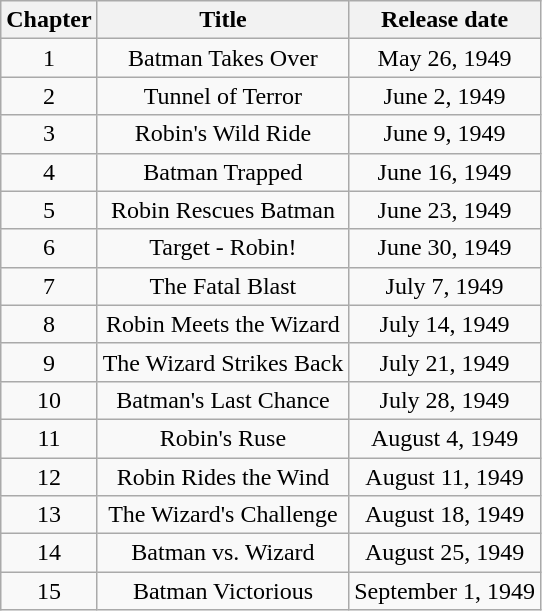<table class="wikitable" style="text-align: center">
<tr>
<th>Chapter</th>
<th>Title</th>
<th>Release date</th>
</tr>
<tr>
<td>1</td>
<td>Batman Takes Over</td>
<td>May 26, 1949</td>
</tr>
<tr>
<td>2</td>
<td>Tunnel of Terror</td>
<td>June 2, 1949</td>
</tr>
<tr>
<td>3</td>
<td>Robin's Wild Ride</td>
<td>June 9, 1949</td>
</tr>
<tr>
<td>4</td>
<td>Batman Trapped</td>
<td>June 16, 1949</td>
</tr>
<tr>
<td>5</td>
<td>Robin Rescues Batman</td>
<td>June 23, 1949</td>
</tr>
<tr>
<td>6</td>
<td>Target - Robin!</td>
<td>June 30, 1949</td>
</tr>
<tr>
<td>7</td>
<td>The Fatal Blast</td>
<td>July 7, 1949</td>
</tr>
<tr>
<td>8</td>
<td>Robin Meets the Wizard</td>
<td>July 14, 1949</td>
</tr>
<tr>
<td>9</td>
<td>The Wizard Strikes Back</td>
<td>July 21, 1949</td>
</tr>
<tr>
<td>10</td>
<td>Batman's Last Chance</td>
<td>July 28, 1949</td>
</tr>
<tr>
<td>11</td>
<td>Robin's Ruse</td>
<td>August 4, 1949</td>
</tr>
<tr>
<td>12</td>
<td>Robin Rides the Wind</td>
<td>August 11, 1949</td>
</tr>
<tr>
<td>13</td>
<td>The Wizard's Challenge</td>
<td>August 18, 1949</td>
</tr>
<tr>
<td>14</td>
<td>Batman vs. Wizard</td>
<td>August 25, 1949</td>
</tr>
<tr>
<td>15</td>
<td>Batman Victorious</td>
<td>September 1, 1949</td>
</tr>
</table>
